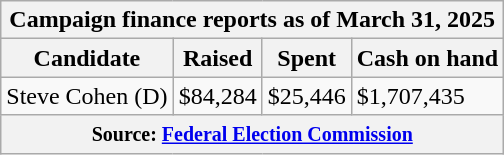<table class="wikitable sortable">
<tr>
<th colspan=4>Campaign finance reports as of March 31, 2025</th>
</tr>
<tr style="text-align:center;">
<th>Candidate</th>
<th>Raised</th>
<th>Spent</th>
<th>Cash on hand</th>
</tr>
<tr>
<td>Steve Cohen (D)</td>
<td>$84,284</td>
<td>$25,446</td>
<td>$1,707,435</td>
</tr>
<tr>
<th colspan="4"><small>Source: <a href='#'>Federal Election Commission</a></small></th>
</tr>
</table>
